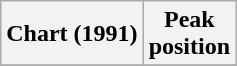<table class="wikitable plainrowheaders" style="text-align:center">
<tr>
<th scope="col">Chart (1991)</th>
<th scope="col">Peak<br>position</th>
</tr>
<tr>
</tr>
</table>
